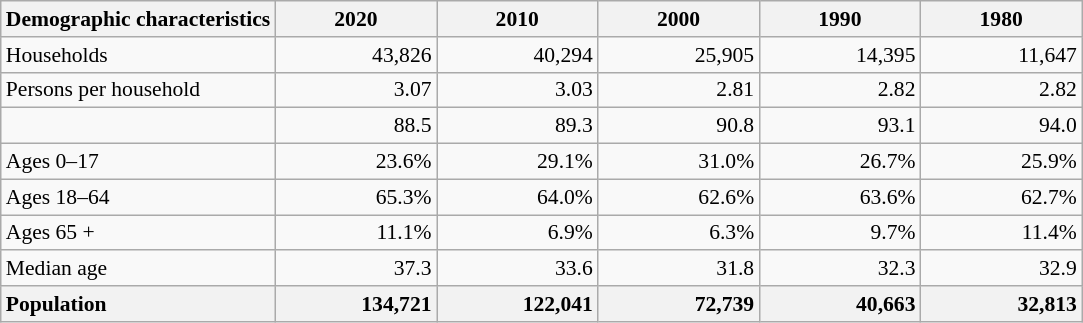<table class="wikitable" style="font-size: 90%; text-align: right;">
<tr>
<th>Demographic characteristics</th>
<th style="width: 7em;">2020</th>
<th style="width: 7em;">2010</th>
<th style="width: 7em;">2000</th>
<th style="width: 7em;">1990</th>
<th style="width: 7em;">1980</th>
</tr>
<tr>
<td style="text-align:left">Households</td>
<td>43,826</td>
<td>40,294</td>
<td>25,905</td>
<td>14,395</td>
<td>11,647</td>
</tr>
<tr>
<td style="text-align:left">Persons per household</td>
<td>3.07</td>
<td>3.03</td>
<td>2.81</td>
<td>2.82</td>
<td>2.82</td>
</tr>
<tr>
<td style="text-align:left"></td>
<td>88.5</td>
<td>89.3</td>
<td>90.8</td>
<td>93.1</td>
<td>94.0</td>
</tr>
<tr>
<td style="text-align:left">Ages 0–17</td>
<td>23.6%</td>
<td>29.1%</td>
<td>31.0%</td>
<td>26.7%</td>
<td>25.9%</td>
</tr>
<tr>
<td style="text-align:left">Ages 18–64</td>
<td>65.3%</td>
<td>64.0%</td>
<td>62.6%</td>
<td>63.6%</td>
<td>62.7%</td>
</tr>
<tr>
<td style="text-align:left">Ages 65 +</td>
<td>11.1%</td>
<td>6.9%</td>
<td>6.3%</td>
<td>9.7%</td>
<td>11.4%</td>
</tr>
<tr>
<td style="text-align:left">Median age</td>
<td>37.3</td>
<td>33.6</td>
<td>31.8</td>
<td>32.3</td>
<td>32.9</td>
</tr>
<tr>
<th style="text-align:left">Population</th>
<th style="text-align:right">134,721</th>
<th style="text-align:right">122,041</th>
<th style="text-align:right">72,739</th>
<th style="text-align:right">40,663</th>
<th style="text-align:right">32,813</th>
</tr>
</table>
